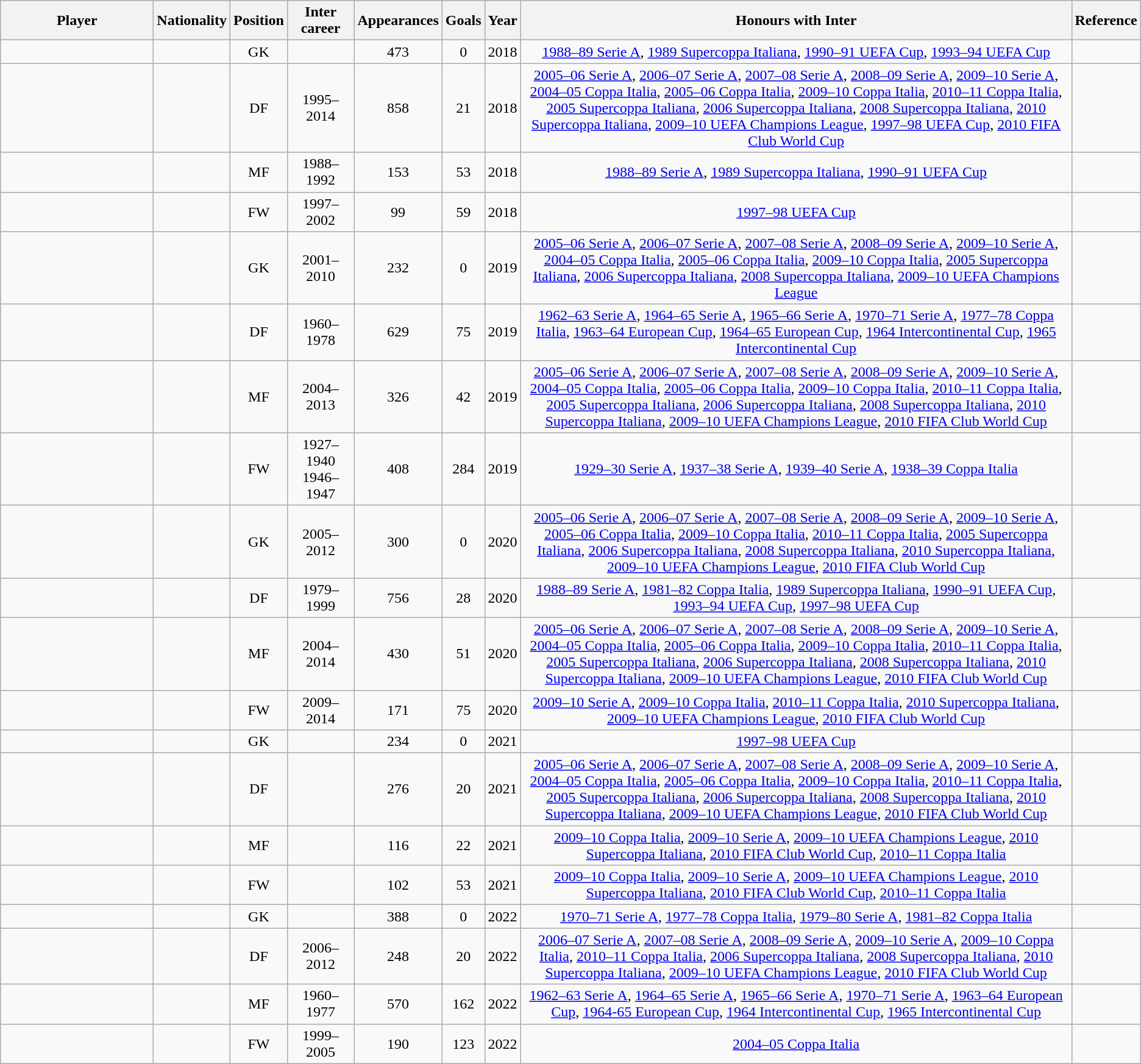<table class="wikitable sortable" style="text-align: center;">
<tr>
<th style="width:10em">Player</th>
<th>Nationality</th>
<th>Position</th>
<th>Inter career</th>
<th>Appearances</th>
<th>Goals</th>
<th>Year</th>
<th>Honours with Inter</th>
<th>Reference</th>
</tr>
<tr>
<td></td>
<td></td>
<td>GK</td>
<td></td>
<td>473</td>
<td>0</td>
<td>2018</td>
<td><a href='#'>1988–89 Serie A</a>, <a href='#'>1989 Supercoppa Italiana</a>, <a href='#'>1990–91 UEFA Cup</a>, <a href='#'>1993–94 UEFA Cup</a></td>
<td></td>
</tr>
<tr>
<td></td>
<td align="left"></td>
<td>DF</td>
<td>1995–2014</td>
<td>858</td>
<td>21</td>
<td>2018</td>
<td><a href='#'>2005–06 Serie A</a>, <a href='#'>2006–07 Serie A</a>, <a href='#'>2007–08 Serie A</a>, <a href='#'>2008–09 Serie A</a>, <a href='#'>2009–10 Serie A</a>, <a href='#'>2004–05 Coppa Italia</a>, <a href='#'>2005–06 Coppa Italia</a>, <a href='#'>2009–10 Coppa Italia</a>, <a href='#'>2010–11 Coppa Italia</a>, <a href='#'>2005 Supercoppa Italiana</a>, <a href='#'>2006 Supercoppa Italiana</a>, <a href='#'>2008 Supercoppa Italiana</a>, <a href='#'>2010 Supercoppa Italiana</a>, <a href='#'>2009–10 UEFA Champions League</a>, <a href='#'>1997–98 UEFA Cup</a>, <a href='#'>2010 FIFA Club World Cup</a></td>
<td></td>
</tr>
<tr>
<td></td>
<td></td>
<td>MF</td>
<td>1988–1992</td>
<td>153</td>
<td>53</td>
<td>2018</td>
<td><a href='#'>1988–89 Serie A</a>, <a href='#'>1989 Supercoppa Italiana</a>, <a href='#'>1990–91 UEFA Cup</a></td>
<td></td>
</tr>
<tr>
<td></td>
<td></td>
<td>FW</td>
<td>1997–2002</td>
<td>99</td>
<td>59</td>
<td>2018</td>
<td><a href='#'>1997–98 UEFA Cup</a></td>
<td></td>
</tr>
<tr>
<td></td>
<td></td>
<td>GK</td>
<td>2001–2010</td>
<td>232</td>
<td>0</td>
<td>2019</td>
<td><a href='#'>2005–06 Serie A</a>, <a href='#'>2006–07 Serie A</a>, <a href='#'>2007–08 Serie A</a>, <a href='#'>2008–09 Serie A</a>, <a href='#'>2009–10 Serie A</a>, <a href='#'>2004–05 Coppa Italia</a>, <a href='#'>2005–06 Coppa Italia</a>, <a href='#'>2009–10 Coppa Italia</a>, <a href='#'>2005 Supercoppa Italiana</a>, <a href='#'>2006 Supercoppa Italiana</a>, <a href='#'>2008 Supercoppa Italiana</a>, <a href='#'>2009–10 UEFA Champions League</a></td>
<td></td>
</tr>
<tr>
<td></td>
<td></td>
<td>DF</td>
<td>1960–1978</td>
<td>629</td>
<td>75</td>
<td>2019</td>
<td><a href='#'>1962–63 Serie A</a>, <a href='#'>1964–65 Serie A</a>, <a href='#'>1965–66 Serie A</a>, <a href='#'>1970–71 Serie A</a>, <a href='#'>1977–78 Coppa Italia</a>, <a href='#'>1963–64 European Cup</a>, <a href='#'>1964–65 European Cup</a>, <a href='#'>1964 Intercontinental Cup</a>, <a href='#'>1965 Intercontinental Cup</a></td>
<td></td>
</tr>
<tr>
<td></td>
<td></td>
<td>MF</td>
<td>2004–2013</td>
<td>326</td>
<td>42</td>
<td>2019</td>
<td><a href='#'>2005–06 Serie A</a>, <a href='#'>2006–07 Serie A</a>, <a href='#'>2007–08 Serie A</a>, <a href='#'>2008–09 Serie A</a>, <a href='#'>2009–10 Serie A</a>, <a href='#'>2004–05 Coppa Italia</a>, <a href='#'>2005–06 Coppa Italia</a>, <a href='#'>2009–10 Coppa Italia</a>, <a href='#'>2010–11 Coppa Italia</a>, <a href='#'>2005 Supercoppa Italiana</a>, <a href='#'>2006 Supercoppa Italiana</a>, <a href='#'>2008 Supercoppa Italiana</a>, <a href='#'>2010 Supercoppa Italiana</a>, <a href='#'>2009–10 UEFA Champions League</a>, <a href='#'>2010 FIFA Club World Cup</a></td>
<td></td>
</tr>
<tr>
<td></td>
<td></td>
<td>FW</td>
<td>1927–1940 1946–1947</td>
<td>408</td>
<td>284</td>
<td>2019</td>
<td><a href='#'>1929–30 Serie A</a>, <a href='#'>1937–38 Serie A</a>, <a href='#'>1939–40 Serie A</a>, <a href='#'>1938–39 Coppa Italia</a></td>
<td></td>
</tr>
<tr>
<td></td>
<td></td>
<td>GK</td>
<td>2005–2012</td>
<td>300</td>
<td>0</td>
<td>2020</td>
<td><a href='#'>2005–06 Serie A</a>, <a href='#'>2006–07 Serie A</a>, <a href='#'>2007–08 Serie A</a>, <a href='#'>2008–09 Serie A</a>, <a href='#'>2009–10 Serie A</a>, <a href='#'>2005–06 Coppa Italia</a>, <a href='#'>2009–10 Coppa Italia</a>, <a href='#'>2010–11 Coppa Italia</a>, <a href='#'>2005 Supercoppa Italiana</a>, <a href='#'>2006 Supercoppa Italiana</a>, <a href='#'>2008 Supercoppa Italiana</a>, <a href='#'>2010 Supercoppa Italiana</a>, <a href='#'>2009–10 UEFA Champions League</a>, <a href='#'>2010 FIFA Club World Cup</a></td>
<td></td>
</tr>
<tr>
<td></td>
<td></td>
<td>DF</td>
<td>1979–1999</td>
<td>756</td>
<td>28</td>
<td>2020</td>
<td><a href='#'>1988–89 Serie A</a>, <a href='#'>1981–82 Coppa Italia</a>, <a href='#'>1989 Supercoppa Italiana</a>, <a href='#'>1990–91 UEFA Cup</a>, <a href='#'>1993–94 UEFA Cup</a>, <a href='#'>1997–98 UEFA Cup</a></td>
<td></td>
</tr>
<tr>
<td></td>
<td align="left"></td>
<td>MF</td>
<td>2004–2014</td>
<td>430</td>
<td>51</td>
<td>2020</td>
<td><a href='#'>2005–06 Serie A</a>, <a href='#'>2006–07 Serie A</a>, <a href='#'>2007–08 Serie A</a>, <a href='#'>2008–09 Serie A</a>, <a href='#'>2009–10 Serie A</a>, <a href='#'>2004–05 Coppa Italia</a>, <a href='#'>2005–06 Coppa Italia</a>, <a href='#'>2009–10 Coppa Italia</a>, <a href='#'>2010–11 Coppa Italia</a>, <a href='#'>2005 Supercoppa Italiana</a>, <a href='#'>2006 Supercoppa Italiana</a>, <a href='#'>2008 Supercoppa Italiana</a>, <a href='#'>2010 Supercoppa Italiana</a>, <a href='#'>2009–10 UEFA Champions League</a>, <a href='#'>2010 FIFA Club World Cup</a></td>
<td></td>
</tr>
<tr>
<td></td>
<td align="left"></td>
<td>FW</td>
<td>2009–2014</td>
<td>171</td>
<td>75</td>
<td>2020</td>
<td><a href='#'>2009–10 Serie A</a>, <a href='#'>2009–10 Coppa Italia</a>, <a href='#'>2010–11 Coppa Italia</a>, <a href='#'>2010 Supercoppa Italiana</a>, <a href='#'>2009–10 UEFA Champions League</a>, <a href='#'>2010 FIFA Club World Cup</a></td>
<td></td>
</tr>
<tr>
<td></td>
<td></td>
<td>GK</td>
<td></td>
<td>234</td>
<td>0</td>
<td>2021</td>
<td><a href='#'>1997–98 UEFA Cup</a></td>
<td></td>
</tr>
<tr>
<td></td>
<td></td>
<td>DF</td>
<td></td>
<td>276</td>
<td>20</td>
<td>2021</td>
<td><a href='#'>2005–06 Serie A</a>, <a href='#'>2006–07 Serie A</a>, <a href='#'>2007–08 Serie A</a>, <a href='#'>2008–09 Serie A</a>, <a href='#'>2009–10 Serie A</a>, <a href='#'>2004–05 Coppa Italia</a>, <a href='#'>2005–06 Coppa Italia</a>, <a href='#'>2009–10 Coppa Italia</a>, <a href='#'>2010–11 Coppa Italia</a>, <a href='#'>2005 Supercoppa Italiana</a>, <a href='#'>2006 Supercoppa Italiana</a>, <a href='#'>2008 Supercoppa Italiana</a>, <a href='#'>2010 Supercoppa Italiana</a>, <a href='#'>2009–10 UEFA Champions League</a>, <a href='#'>2010 FIFA Club World Cup</a></td>
<td></td>
</tr>
<tr>
<td></td>
<td></td>
<td>MF</td>
<td></td>
<td>116</td>
<td>22</td>
<td>2021</td>
<td><a href='#'>2009–10 Coppa Italia</a>, <a href='#'>2009–10 Serie A</a>, <a href='#'>2009–10 UEFA Champions League</a>, <a href='#'>2010 Supercoppa Italiana</a>, <a href='#'>2010 FIFA Club World Cup</a>, <a href='#'>2010–11 Coppa Italia</a></td>
<td></td>
</tr>
<tr>
<td></td>
<td></td>
<td>FW</td>
<td></td>
<td>102</td>
<td>53</td>
<td>2021</td>
<td><a href='#'>2009–10 Coppa Italia</a>, <a href='#'>2009–10 Serie A</a>, <a href='#'>2009–10 UEFA Champions League</a>, <a href='#'>2010 Supercoppa Italiana</a>, <a href='#'>2010 FIFA Club World Cup</a>, <a href='#'>2010–11 Coppa Italia</a></td>
<td></td>
</tr>
<tr>
<td></td>
<td></td>
<td>GK</td>
<td></td>
<td>388</td>
<td>0</td>
<td>2022</td>
<td><a href='#'>1970–71 Serie A</a>, <a href='#'>1977–78 Coppa Italia</a>, <a href='#'>1979–80 Serie A</a>, <a href='#'>1981–82 Coppa Italia</a></td>
<td></td>
</tr>
<tr>
<td></td>
<td></td>
<td>DF</td>
<td>2006–2012</td>
<td>248</td>
<td>20</td>
<td>2022</td>
<td><a href='#'>2006–07 Serie A</a>, <a href='#'>2007–08 Serie A</a>, <a href='#'>2008–09 Serie A</a>, <a href='#'>2009–10 Serie A</a>, <a href='#'>2009–10 Coppa Italia</a>, <a href='#'>2010–11 Coppa Italia</a>, <a href='#'>2006 Supercoppa Italiana</a>, <a href='#'>2008 Supercoppa Italiana</a>, <a href='#'>2010 Supercoppa Italiana</a>, <a href='#'>2009–10 UEFA Champions League</a>, <a href='#'>2010 FIFA Club World Cup</a></td>
<td></td>
</tr>
<tr>
<td></td>
<td></td>
<td>MF</td>
<td>1960–1977</td>
<td>570</td>
<td>162</td>
<td>2022</td>
<td><a href='#'>1962–63 Serie A</a>, <a href='#'>1964–65 Serie A</a>, <a href='#'>1965–66 Serie A</a>, <a href='#'>1970–71 Serie A</a>, <a href='#'>1963–64 European Cup</a>, <a href='#'>1964-65 European Cup</a>, <a href='#'>1964  Intercontinental Cup</a>, <a href='#'>1965 Intercontinental Cup</a></td>
<td></td>
</tr>
<tr>
<td></td>
<td></td>
<td>FW</td>
<td>1999–2005</td>
<td>190</td>
<td>123</td>
<td>2022</td>
<td><a href='#'>2004–05 Coppa Italia</a></td>
<td></td>
</tr>
</table>
